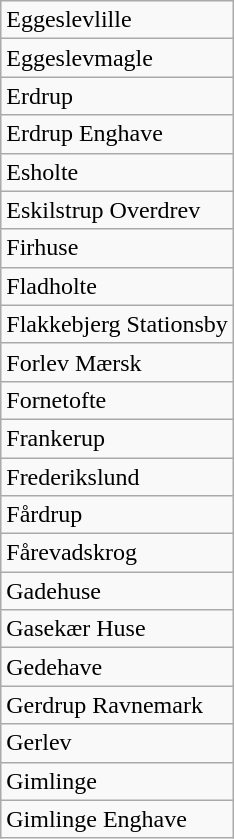<table class="wikitable" style="float:left; margin-right:1em">
<tr>
<td>Eggeslevlille</td>
</tr>
<tr>
<td>Eggeslevmagle</td>
</tr>
<tr>
<td>Erdrup</td>
</tr>
<tr>
<td>Erdrup Enghave</td>
</tr>
<tr>
<td>Esholte</td>
</tr>
<tr>
<td>Eskilstrup Overdrev</td>
</tr>
<tr>
<td>Firhuse</td>
</tr>
<tr>
<td>Fladholte</td>
</tr>
<tr>
<td>Flakkebjerg Stationsby</td>
</tr>
<tr>
<td>Forlev Mærsk</td>
</tr>
<tr>
<td>Fornetofte</td>
</tr>
<tr>
<td>Frankerup</td>
</tr>
<tr>
<td>Frederikslund</td>
</tr>
<tr>
<td>Fårdrup</td>
</tr>
<tr>
<td>Fårevadskrog</td>
</tr>
<tr>
<td>Gadehuse</td>
</tr>
<tr>
<td>Gasekær Huse</td>
</tr>
<tr>
<td>Gedehave</td>
</tr>
<tr>
<td>Gerdrup Ravnemark</td>
</tr>
<tr>
<td>Gerlev</td>
</tr>
<tr>
<td>Gimlinge</td>
</tr>
<tr>
<td>Gimlinge Enghave</td>
</tr>
</table>
